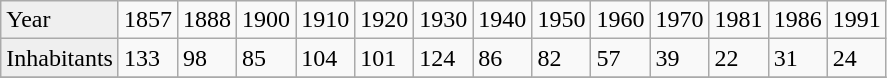<table class="wikitable centered">
<tr>
<td style="background:#efefef;">Year</td>
<td>1857</td>
<td>1888</td>
<td>1900</td>
<td>1910</td>
<td>1920</td>
<td>1930</td>
<td>1940</td>
<td>1950</td>
<td>1960</td>
<td>1970</td>
<td>1981</td>
<td>1986</td>
<td>1991</td>
</tr>
<tr>
<td style="background:#efefef;">Inhabitants</td>
<td>133</td>
<td>98</td>
<td>85</td>
<td>104</td>
<td>101</td>
<td>124</td>
<td>86</td>
<td>82</td>
<td>57</td>
<td>39</td>
<td>22</td>
<td>31</td>
<td>24</td>
</tr>
<tr>
</tr>
</table>
